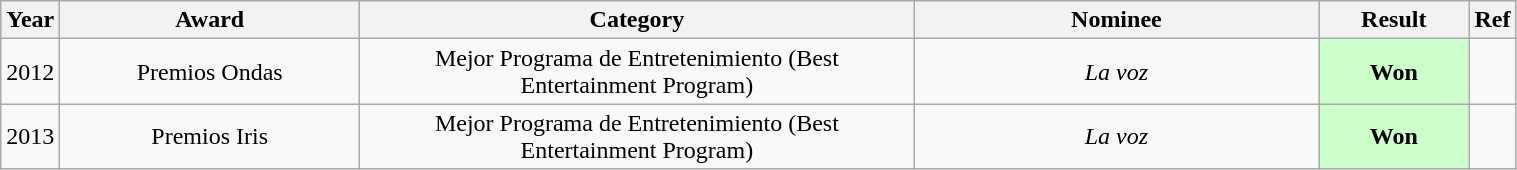<table class="wikitable" style="text-align:center; " width="80%">
<tr>
<th style="width:03%">Year</th>
<th style="width:20%">Award</th>
<th style="width:37%">Category</th>
<th style="width:27%">Nominee</th>
<th style="width:10%">Result</th>
<th style="width:03%">Ref</th>
</tr>
<tr>
<td>2012</td>
<td>Premios Ondas</td>
<td>Mejor Programa de Entretenimiento (Best Entertainment Program)</td>
<td><em>La voz</em></td>
<td style="background:#cfc"><strong>Won</strong></td>
<td style="text-align:center"></td>
</tr>
<tr>
<td>2013</td>
<td>Premios Iris</td>
<td>Mejor Programa de Entretenimiento (Best Entertainment Program)</td>
<td><em>La voz</em></td>
<td style="background:#cfc"><strong>Won</strong></td>
<td style="text-align:center"></td>
</tr>
</table>
